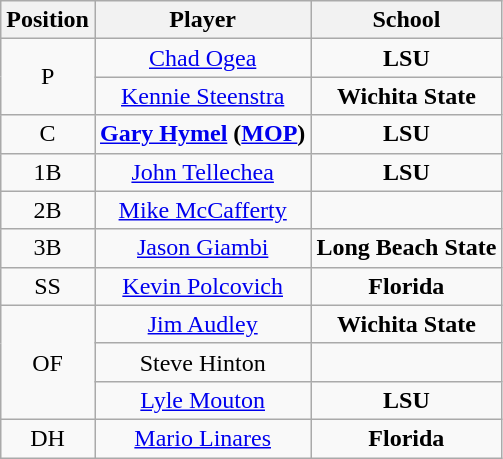<table class="wikitable" style=text-align:center>
<tr>
<th>Position</th>
<th>Player</th>
<th>School</th>
</tr>
<tr>
<td rowspan=2>P</td>
<td><a href='#'>Chad Ogea</a></td>
<td style=><strong>LSU</strong></td>
</tr>
<tr>
<td><a href='#'>Kennie Steenstra</a></td>
<td style=><strong>Wichita State</strong></td>
</tr>
<tr>
<td>C</td>
<td><strong><a href='#'>Gary Hymel</a> (<a href='#'>MOP</a>)</strong></td>
<td style=><strong>LSU</strong></td>
</tr>
<tr>
<td>1B</td>
<td><a href='#'>John Tellechea</a></td>
<td style=><strong>LSU</strong></td>
</tr>
<tr>
<td>2B</td>
<td><a href='#'>Mike McCafferty</a></td>
<td style=></td>
</tr>
<tr>
<td>3B</td>
<td><a href='#'>Jason Giambi</a></td>
<td style=><strong>Long Beach State</strong></td>
</tr>
<tr>
<td>SS</td>
<td><a href='#'>Kevin Polcovich</a></td>
<td style=><strong>Florida</strong></td>
</tr>
<tr>
<td rowspan=3>OF</td>
<td><a href='#'>Jim Audley</a></td>
<td style=><strong>Wichita State</strong></td>
</tr>
<tr>
<td>Steve Hinton</td>
<td style=></td>
</tr>
<tr>
<td><a href='#'>Lyle Mouton</a></td>
<td style=><strong>LSU</strong></td>
</tr>
<tr>
<td>DH</td>
<td><a href='#'>Mario Linares</a></td>
<td style=><strong>Florida</strong></td>
</tr>
</table>
